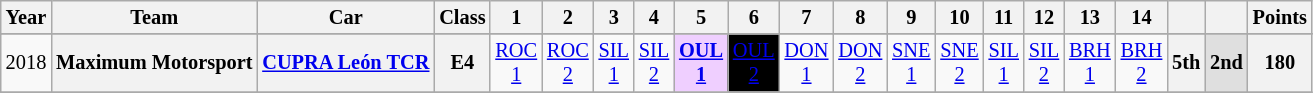<table class="wikitable" style="text-align:center; font-size:85%">
<tr>
<th>Year</th>
<th>Team</th>
<th>Car</th>
<th>Class</th>
<th>1</th>
<th>2</th>
<th>3</th>
<th>4</th>
<th>5</th>
<th>6</th>
<th>7</th>
<th>8</th>
<th>9</th>
<th>10</th>
<th>11</th>
<th>12</th>
<th>13</th>
<th>14</th>
<th></th>
<th></th>
<th>Points</th>
</tr>
<tr>
</tr>
<tr>
<td>2018</td>
<th nowrap>Maximum Motorsport</th>
<th nowrap><a href='#'>CUPRA León TCR</a></th>
<th align=center><strong><span>E4</span></strong></th>
<td style="background:#;"><a href='#'>ROC<br>1</a></td>
<td style="background:#;"><a href='#'>ROC<br>2</a></td>
<td style="background:#;"><a href='#'>SIL<br>1</a></td>
<td style="background:#;"><a href='#'>SIL<br>2</a></td>
<td style="background:#EFCFFF;"><strong><a href='#'>OUL<br>1</a></strong><br></td>
<td style="background:black; color:white"><a href='#'><span>OUL<br>2</span></a><br></td>
<td style="background:#;"><a href='#'>DON<br>1</a></td>
<td style="background:#;"><a href='#'>DON<br>2</a></td>
<td style="background:#;"><a href='#'>SNE<br>1</a></td>
<td style="background:#;"><a href='#'>SNE<br>2</a></td>
<td style="background:#;"><a href='#'>SIL<br>1</a></td>
<td style="background:#;"><a href='#'>SIL<br>2</a></td>
<td style="background:#;"><a href='#'>BRH<br>1</a></td>
<td style="background:#;"><a href='#'>BRH<br>2</a></td>
<th>5th</th>
<th style="background:#dfdfdf;">2nd</th>
<th>180</th>
</tr>
<tr>
</tr>
</table>
